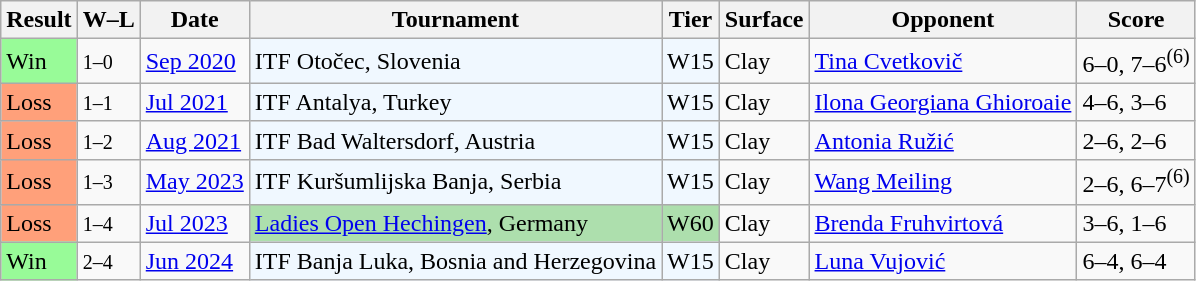<table class="sortable wikitable">
<tr>
<th>Result</th>
<th class="unsortable">W–L</th>
<th>Date</th>
<th>Tournament</th>
<th>Tier</th>
<th>Surface</th>
<th>Opponent</th>
<th class="unsortable">Score</th>
</tr>
<tr>
<td style="background:#98fb98;">Win</td>
<td><small>1–0</small></td>
<td><a href='#'>Sep 2020</a></td>
<td style="background:#f0f8ff;">ITF Otočec, Slovenia</td>
<td style="background:#f0f8ff;">W15</td>
<td>Clay</td>
<td> <a href='#'>Tina Cvetkovič</a></td>
<td>6–0, 7–6<sup>(6)</sup></td>
</tr>
<tr>
<td style="background:#ffa07a;">Loss</td>
<td><small>1–1</small></td>
<td><a href='#'>Jul 2021</a></td>
<td style="background:#f0f8ff;">ITF Antalya, Turkey</td>
<td style="background:#f0f8ff;">W15</td>
<td>Clay</td>
<td> <a href='#'>Ilona Georgiana Ghioroaie</a></td>
<td>4–6, 3–6</td>
</tr>
<tr>
<td style="background:#ffa07a;">Loss</td>
<td><small>1–2</small></td>
<td><a href='#'>Aug 2021</a></td>
<td style="background:#f0f8ff;">ITF Bad Waltersdorf, Austria</td>
<td style="background:#f0f8ff;">W15</td>
<td>Clay</td>
<td> <a href='#'>Antonia Ružić</a></td>
<td>2–6, 2–6</td>
</tr>
<tr>
<td style="background:#ffa07a;">Loss</td>
<td><small>1–3</small></td>
<td><a href='#'>May 2023</a></td>
<td style="background:#f0f8ff;">ITF Kuršumlijska Banja, Serbia</td>
<td style="background:#f0f8ff;">W15</td>
<td>Clay</td>
<td> <a href='#'>Wang Meiling</a></td>
<td>2–6, 6–7<sup>(6)</sup></td>
</tr>
<tr>
<td style="background:#ffa07a;">Loss</td>
<td><small>1–4</small></td>
<td><a href='#'>Jul 2023</a></td>
<td style="background:#addfad;"><a href='#'>Ladies Open Hechingen</a>, Germany</td>
<td style="background:#addfad;">W60</td>
<td>Clay</td>
<td> <a href='#'>Brenda Fruhvirtová</a></td>
<td>3–6, 1–6</td>
</tr>
<tr>
<td style="background:#98fb98;">Win</td>
<td><small>2–4</small></td>
<td><a href='#'>Jun 2024</a></td>
<td style="background:#f0f8ff;">ITF Banja Luka, Bosnia and Herzegovina</td>
<td style="background:#f0f8ff;">W15</td>
<td>Clay</td>
<td> <a href='#'>Luna Vujović</a></td>
<td>6–4, 6–4</td>
</tr>
</table>
